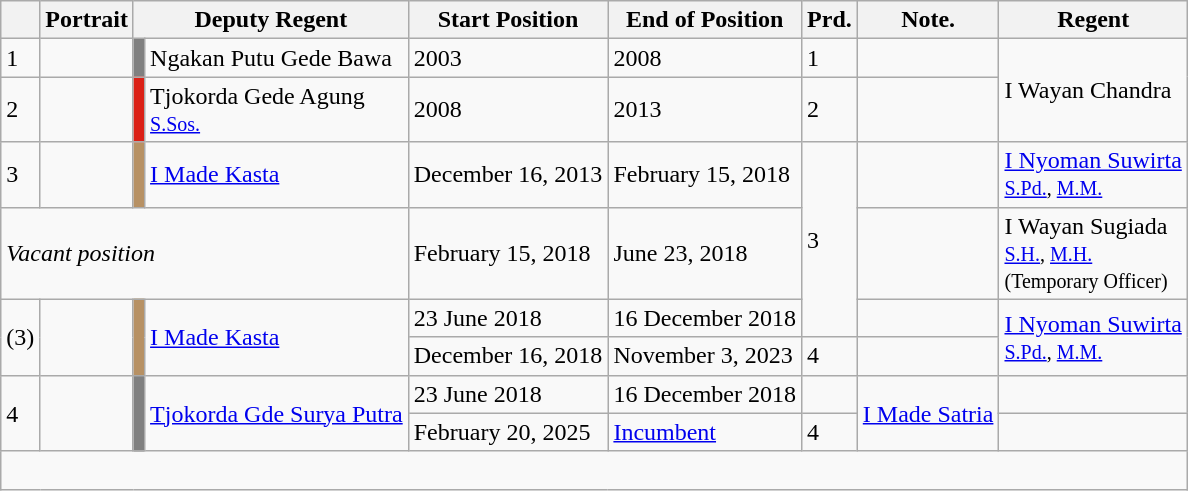<table class="wikitable">
<tr>
<th></th>
<th>Portrait</th>
<th colspan=2>Deputy Regent</th>
<th>Start Position</th>
<th>End of Position</th>
<th>Prd.</th>
<th>Note.</th>
<th>Regent</th>
</tr>
<tr>
<td>1</td>
<td></td>
<td bgcolor=#808080></td>
<td>Ngakan Putu Gede Bawa</td>
<td>2003</td>
<td>2008</td>
<td>1</td>
<td></td>
<td rowspan=2>I Wayan Chandra</td>
</tr>
<tr>
<td>2</td>
<td></td>
<td bgcolor = #DB2016></td>
<td>Tjokorda Gede Agung<br><small><a href='#'>S.Sos.</a></small></td>
<td>2008</td>
<td>2013</td>
<td>2</td>
<td></td>
</tr>
<tr>
<td>3</td>
<td></td>
<td bgcolor=#B79164></td>
<td><a href='#'>I Made Kasta</a></td>
<td>December 16, 2013</td>
<td>February 15, 2018</td>
<td rowspan=3>3</td>
<td></td>
<td><a href='#'>I Nyoman Suwirta</a><br><small><a href='#'>S.Pd.</a>, <a href='#'>M.M.</a></small></td>
</tr>
<tr>
<td colspan=4><em>Vacant position</em></td>
<td>February 15, 2018</td>
<td>June 23, 2018</td>
<td></td>
<td>I Wayan Sugiada<br><small><a href='#'>S.H.</a>, <a href='#'>M.H.</a></small><br><small>(Temporary Officer)</small></td>
</tr>
<tr>
<td rowspan=2>(3)</td>
<td rowspan=2></td>
<td rowspan=2 bgcolor=#B79164></td>
<td rowspan=2><a href='#'>I Made Kasta</a></td>
<td>23 June 2018</td>
<td>16 December 2018</td>
<td></td>
<td rowspan=2><a href='#'>I Nyoman Suwirta</a><br><small><a href='#'>S.Pd.</a>, <a href='#'>M.M.</a></small></td>
</tr>
<tr>
<td>December 16, 2018</td>
<td>November 3, 2023</td>
<td>4</td>
<td></td>
</tr>
<tr>
<td rowspan=2>4</td>
<td rowspan=2></td>
<td rowspan=2 bgcolor=#808080></td>
<td rowspan=2><a href='#'>Tjokorda Gde Surya Putra</a></td>
<td>23 June 2018</td>
<td>16 December 2018</td>
<td></td>
<td rowspan=2><a href='#'>I Made Satria</a></td>
</tr>
<tr>
<td>February 20, 2025</td>
<td><a href='#'>Incumbent</a></td>
<td>4</td>
<td></td>
</tr>
<tr>
<td colspan=9><br></td>
</tr>
</table>
